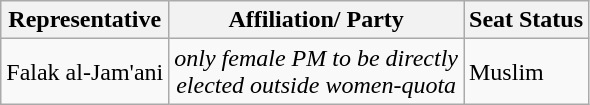<table class="wikitable">
<tr>
<th>Representative</th>
<th>Affiliation/ Party</th>
<th>Seat Status</th>
</tr>
<tr>
<td>Falak al-Jam'ani</td>
<td align="center"><em>only female PM to be directly</em><br><em>elected outside women-quota</em></td>
<td>Muslim</td>
</tr>
</table>
